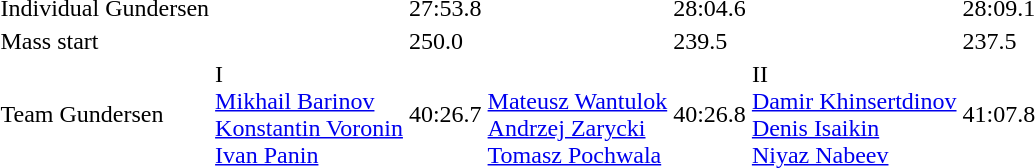<table>
<tr>
<td>Individual Gundersen<br></td>
<td></td>
<td>27:53.8</td>
<td></td>
<td>28:04.6</td>
<td></td>
<td>28:09.1</td>
</tr>
<tr>
<td>Mass start<br></td>
<td></td>
<td>250.0</td>
<td></td>
<td>239.5</td>
<td></td>
<td>237.5</td>
</tr>
<tr>
<td>Team Gundersen<br></td>
<td> I<br><a href='#'>Mikhail Barinov</a><br><a href='#'>Konstantin Voronin</a><br><a href='#'>Ivan Panin</a></td>
<td>40:26.7</td>
<td><br><a href='#'>Mateusz Wantulok</a><br><a href='#'>Andrzej Zarycki</a><br><a href='#'>Tomasz Pochwala</a></td>
<td>40:26.8</td>
<td> II<br><a href='#'>Damir Khinsertdinov</a><br><a href='#'>Denis Isaikin</a><br><a href='#'>Niyaz Nabeev</a></td>
<td>41:07.8</td>
</tr>
</table>
